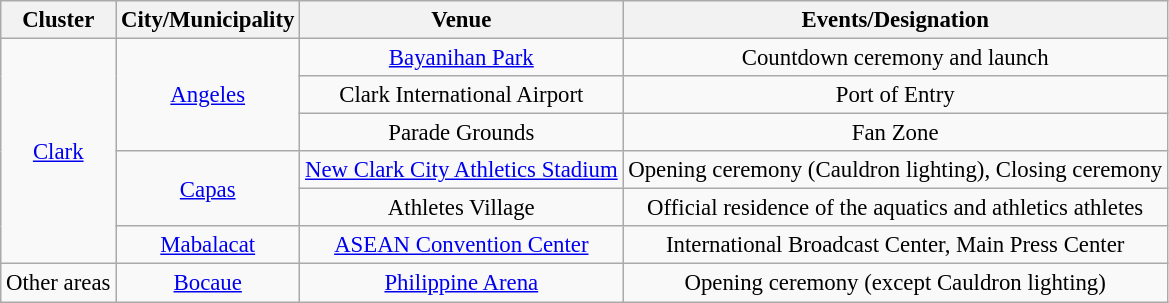<table class="wikitable" style="text-align:center; font-size:95%; border:3px;">
<tr style="text-align:center; color:solid black; font-weight:bold;">
<th>Cluster</th>
<th>City/Municipality</th>
<th>Venue</th>
<th>Events/Designation</th>
</tr>
<tr>
<td rowspan="6"><a href='#'>Clark</a></td>
<td rowspan="3"><a href='#'>Angeles</a></td>
<td><a href='#'>Bayanihan Park</a></td>
<td>Countdown ceremony and launch</td>
</tr>
<tr>
<td>Clark International Airport</td>
<td>Port of Entry</td>
</tr>
<tr>
<td>Parade Grounds</td>
<td>Fan Zone</td>
</tr>
<tr>
<td rowspan="2"><a href='#'>Capas</a></td>
<td><a href='#'>New Clark City Athletics Stadium</a></td>
<td>Opening ceremony (Cauldron lighting), Closing ceremony</td>
</tr>
<tr>
<td>Athletes Village</td>
<td>Official residence of the aquatics and athletics athletes</td>
</tr>
<tr>
<td><a href='#'>Mabalacat</a></td>
<td><a href='#'>ASEAN Convention Center</a></td>
<td>International Broadcast Center, Main Press Center</td>
</tr>
<tr>
<td>Other areas</td>
<td><a href='#'>Bocaue</a></td>
<td><a href='#'>Philippine Arena</a></td>
<td>Opening ceremony (except Cauldron lighting)</td>
</tr>
<tr>
</tr>
</table>
